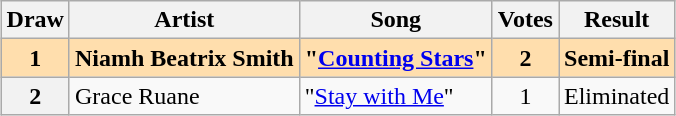<table class="sortable wikitable plainrowheaders" style="margin: 1em auto 1em auto;">
<tr>
<th scope="col">Draw</th>
<th scope="col">Artist</th>
<th scope="col">Song </th>
<th scope="col">Votes</th>
<th scope="col">Result</th>
</tr>
<tr style="font-weight: bold; background:navajowhite;">
<th scope="row" style="text-align:center; font-weight:bold; background:navajowhite">1</th>
<td>Niamh Beatrix Smith</td>
<td>"<a href='#'>Counting Stars</a>" </td>
<td align="center">2</td>
<td>Semi-final</td>
</tr>
<tr>
<th scope="row" style="text-align:center;">2</th>
<td>Grace Ruane</td>
<td>"<a href='#'>Stay with Me</a>" </td>
<td align="center">1</td>
<td>Eliminated</td>
</tr>
</table>
